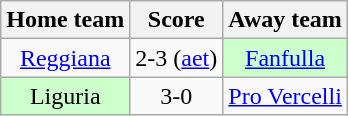<table class="wikitable" style="text-align: center">
<tr>
<th>Home team</th>
<th>Score</th>
<th>Away team</th>
</tr>
<tr>
<td><a href='#'>Reggiana</a></td>
<td>2-3 (<a href='#'>aet</a>)</td>
<td bgcolor="ccffcc"><a href='#'>Fanfulla</a></td>
</tr>
<tr>
<td bgcolor="ccffcc">Liguria</td>
<td>3-0</td>
<td><a href='#'>Pro Vercelli</a></td>
</tr>
</table>
